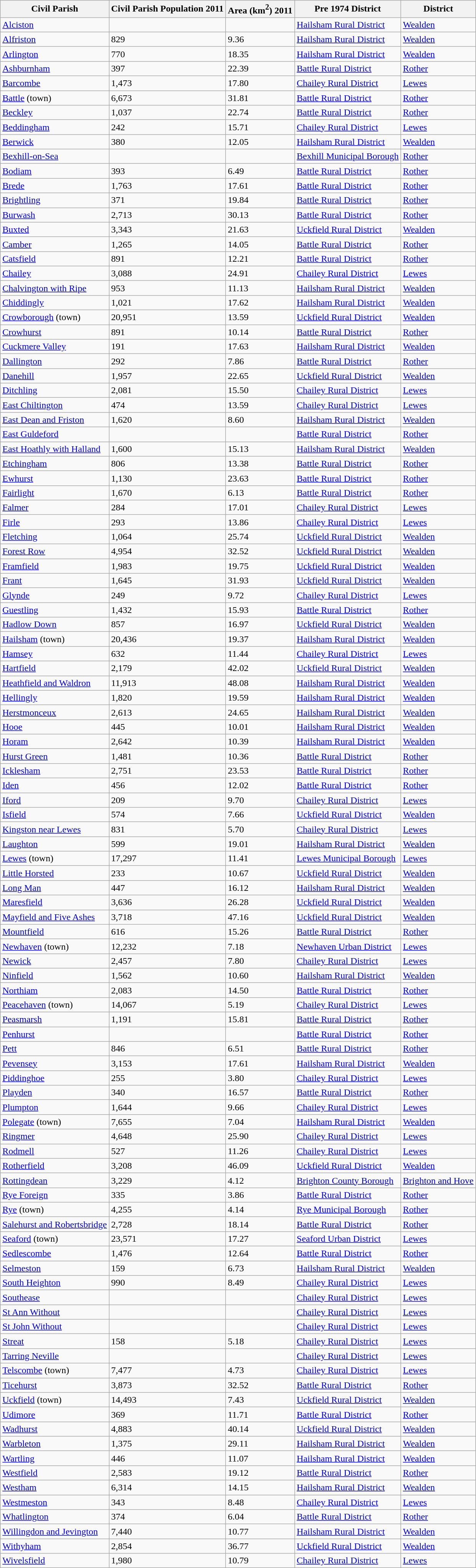<table class="wikitable sortable">
<tr>
<th><strong>Civil Parish</strong></th>
<th><strong>Civil Parish Population 2011</strong></th>
<th><strong>Area (km<sup>2</sup>) 2011</strong></th>
<th><strong>Pre 1974 District</strong></th>
<th><strong>District</strong></th>
</tr>
<tr>
<td><a href='#'>Alciston</a></td>
<td></td>
<td></td>
<td><a href='#'>Hailsham Rural District</a></td>
<td><a href='#'>Wealden</a></td>
</tr>
<tr>
<td><a href='#'>Alfriston</a></td>
<td>829</td>
<td>9.36</td>
<td><a href='#'>Hailsham Rural District</a></td>
<td><a href='#'>Wealden</a></td>
</tr>
<tr>
<td><a href='#'>Arlington</a></td>
<td>770</td>
<td>18.35</td>
<td><a href='#'>Hailsham Rural District</a></td>
<td><a href='#'>Wealden</a></td>
</tr>
<tr>
<td><a href='#'>Ashburnham</a></td>
<td>397</td>
<td>22.39</td>
<td><a href='#'>Battle Rural District</a></td>
<td><a href='#'>Rother</a></td>
</tr>
<tr>
<td><a href='#'>Barcombe</a></td>
<td>1,473</td>
<td>17.80</td>
<td><a href='#'>Chailey Rural District</a></td>
<td><a href='#'>Lewes</a></td>
</tr>
<tr>
<td><a href='#'>Battle</a> (town)</td>
<td>6,673</td>
<td>31.81</td>
<td><a href='#'>Battle Rural District</a></td>
<td><a href='#'>Rother</a></td>
</tr>
<tr>
<td><a href='#'>Beckley</a></td>
<td>1,037</td>
<td>22.74</td>
<td><a href='#'>Battle Rural District</a></td>
<td><a href='#'>Rother</a></td>
</tr>
<tr>
<td><a href='#'>Beddingham</a></td>
<td>242</td>
<td>15.71</td>
<td><a href='#'>Chailey Rural District</a></td>
<td><a href='#'>Lewes</a></td>
</tr>
<tr>
<td><a href='#'>Berwick</a></td>
<td>380</td>
<td>12.05</td>
<td><a href='#'>Hailsham Rural District</a></td>
<td><a href='#'>Wealden</a></td>
</tr>
<tr>
<td><a href='#'>Bexhill-on-Sea</a></td>
<td></td>
<td></td>
<td><a href='#'>Bexhill Municipal Borough</a></td>
<td><a href='#'>Rother</a></td>
</tr>
<tr>
<td><a href='#'>Bodiam</a></td>
<td>393</td>
<td>6.49</td>
<td><a href='#'>Battle Rural District</a></td>
<td><a href='#'>Rother</a></td>
</tr>
<tr>
<td><a href='#'>Brede</a></td>
<td>1,763</td>
<td>17.61</td>
<td><a href='#'>Battle Rural District</a></td>
<td><a href='#'>Rother</a></td>
</tr>
<tr>
<td><a href='#'>Brightling</a></td>
<td>371</td>
<td>19.84</td>
<td><a href='#'>Battle Rural District</a></td>
<td><a href='#'>Rother</a></td>
</tr>
<tr>
<td><a href='#'>Burwash</a></td>
<td>2,713</td>
<td>30.13</td>
<td><a href='#'>Battle Rural District</a></td>
<td><a href='#'>Rother</a></td>
</tr>
<tr>
<td><a href='#'>Buxted</a></td>
<td>3,343</td>
<td>21.63</td>
<td><a href='#'>Uckfield Rural District</a></td>
<td><a href='#'>Wealden</a></td>
</tr>
<tr>
<td><a href='#'>Camber</a></td>
<td>1,265</td>
<td>14.05</td>
<td><a href='#'>Battle Rural District</a></td>
<td><a href='#'>Rother</a></td>
</tr>
<tr>
<td><a href='#'>Catsfield</a></td>
<td>891</td>
<td>12.21</td>
<td><a href='#'>Battle Rural District</a></td>
<td><a href='#'>Rother</a></td>
</tr>
<tr>
<td><a href='#'>Chailey</a></td>
<td>3,088</td>
<td>24.91</td>
<td><a href='#'>Chailey Rural District</a></td>
<td><a href='#'>Lewes</a></td>
</tr>
<tr>
<td><a href='#'>Chalvington with Ripe</a></td>
<td>953</td>
<td>11.13</td>
<td><a href='#'>Hailsham Rural District</a></td>
<td><a href='#'>Wealden</a></td>
</tr>
<tr>
<td><a href='#'>Chiddingly</a></td>
<td>1,021</td>
<td>17.62</td>
<td><a href='#'>Hailsham Rural District</a></td>
<td><a href='#'>Wealden</a></td>
</tr>
<tr>
<td><a href='#'>Crowborough</a> (town)</td>
<td>20,951</td>
<td>13.59</td>
<td><a href='#'>Uckfield Rural District</a></td>
<td><a href='#'>Wealden</a></td>
</tr>
<tr>
<td><a href='#'>Crowhurst</a></td>
<td>891</td>
<td>10.14</td>
<td><a href='#'>Battle Rural District</a></td>
<td><a href='#'>Rother</a></td>
</tr>
<tr>
<td><a href='#'>Cuckmere Valley</a></td>
<td>191</td>
<td>17.63</td>
<td><a href='#'>Hailsham Rural District</a></td>
<td><a href='#'>Wealden</a></td>
</tr>
<tr>
<td><a href='#'>Dallington</a></td>
<td>292</td>
<td>7.86</td>
<td><a href='#'>Battle Rural District</a></td>
<td><a href='#'>Rother</a></td>
</tr>
<tr>
<td><a href='#'>Danehill</a></td>
<td>1,957</td>
<td>22.65</td>
<td><a href='#'>Uckfield Rural District</a></td>
<td><a href='#'>Wealden</a></td>
</tr>
<tr>
<td><a href='#'>Ditchling</a></td>
<td>2,081</td>
<td>15.50</td>
<td><a href='#'>Chailey Rural District</a></td>
<td><a href='#'>Lewes</a></td>
</tr>
<tr>
<td><a href='#'>East Chiltington</a></td>
<td>474</td>
<td>13.59</td>
<td><a href='#'>Chailey Rural District</a></td>
<td><a href='#'>Lewes</a></td>
</tr>
<tr>
<td><a href='#'>East Dean and Friston</a></td>
<td>1,620</td>
<td>8.60</td>
<td><a href='#'>Hailsham Rural District</a></td>
<td><a href='#'>Wealden</a></td>
</tr>
<tr>
<td><a href='#'>East Guldeford</a></td>
<td></td>
<td></td>
<td><a href='#'>Battle Rural District</a></td>
<td><a href='#'>Rother</a></td>
</tr>
<tr>
<td><a href='#'>East Hoathly with Halland</a></td>
<td>1,600</td>
<td>15.13</td>
<td><a href='#'>Hailsham Rural District</a></td>
<td><a href='#'>Wealden</a></td>
</tr>
<tr>
<td><a href='#'>Etchingham</a></td>
<td>806</td>
<td>13.38</td>
<td><a href='#'>Battle Rural District</a></td>
<td><a href='#'>Rother</a></td>
</tr>
<tr>
<td><a href='#'>Ewhurst</a></td>
<td>1,130</td>
<td>23.63</td>
<td><a href='#'>Battle Rural District</a></td>
<td><a href='#'>Rother</a></td>
</tr>
<tr>
<td><a href='#'>Fairlight</a></td>
<td>1,670</td>
<td>6.13</td>
<td><a href='#'>Battle Rural District</a></td>
<td><a href='#'>Rother</a></td>
</tr>
<tr>
<td><a href='#'>Falmer</a></td>
<td>284</td>
<td>17.01</td>
<td><a href='#'>Chailey Rural District</a></td>
<td><a href='#'>Lewes</a></td>
</tr>
<tr>
<td><a href='#'>Firle</a></td>
<td>293</td>
<td>13.86</td>
<td><a href='#'>Chailey Rural District</a></td>
<td><a href='#'>Lewes</a></td>
</tr>
<tr>
<td><a href='#'>Fletching</a></td>
<td>1,064</td>
<td>25.74</td>
<td><a href='#'>Uckfield Rural District</a></td>
<td><a href='#'>Wealden</a></td>
</tr>
<tr>
<td><a href='#'>Forest Row</a></td>
<td>4,954</td>
<td>32.52</td>
<td><a href='#'>Uckfield Rural District</a></td>
<td><a href='#'>Wealden</a></td>
</tr>
<tr>
<td><a href='#'>Framfield</a></td>
<td>1,983</td>
<td>19.75</td>
<td><a href='#'>Uckfield Rural District</a></td>
<td><a href='#'>Wealden</a></td>
</tr>
<tr>
<td><a href='#'>Frant</a></td>
<td>1,645</td>
<td>31.93</td>
<td><a href='#'>Uckfield Rural District</a></td>
<td><a href='#'>Wealden</a></td>
</tr>
<tr>
<td><a href='#'>Glynde</a></td>
<td>249</td>
<td>9.72</td>
<td><a href='#'>Chailey Rural District</a></td>
<td><a href='#'>Lewes</a></td>
</tr>
<tr>
<td><a href='#'>Guestling</a></td>
<td>1,432</td>
<td>15.93</td>
<td><a href='#'>Battle Rural District</a></td>
<td><a href='#'>Rother</a></td>
</tr>
<tr>
<td><a href='#'>Hadlow Down</a></td>
<td>857</td>
<td>16.97</td>
<td><a href='#'>Uckfield Rural District</a></td>
<td><a href='#'>Wealden</a></td>
</tr>
<tr>
<td><a href='#'>Hailsham</a> (town)</td>
<td>20,436</td>
<td>19.37</td>
<td><a href='#'>Hailsham Rural District</a></td>
<td><a href='#'>Wealden</a></td>
</tr>
<tr>
<td><a href='#'>Hamsey</a></td>
<td>632</td>
<td>11.44</td>
<td><a href='#'>Chailey Rural District</a></td>
<td><a href='#'>Lewes</a></td>
</tr>
<tr>
<td><a href='#'>Hartfield</a></td>
<td>2,179</td>
<td>42.02</td>
<td><a href='#'>Uckfield Rural District</a></td>
<td><a href='#'>Wealden</a></td>
</tr>
<tr>
<td><a href='#'>Heathfield and Waldron</a></td>
<td>11,913</td>
<td>48.08</td>
<td><a href='#'>Hailsham Rural District</a></td>
<td><a href='#'>Wealden</a></td>
</tr>
<tr>
<td><a href='#'>Hellingly</a></td>
<td>1,820</td>
<td>19.59</td>
<td><a href='#'>Hailsham Rural District</a></td>
<td><a href='#'>Wealden</a></td>
</tr>
<tr>
<td><a href='#'>Herstmonceux</a></td>
<td>2,613</td>
<td>24.65</td>
<td><a href='#'>Hailsham Rural District</a></td>
<td><a href='#'>Wealden</a></td>
</tr>
<tr>
<td><a href='#'>Hooe</a></td>
<td>445</td>
<td>10.01</td>
<td><a href='#'>Hailsham Rural District</a></td>
<td><a href='#'>Wealden</a></td>
</tr>
<tr>
<td><a href='#'>Horam</a></td>
<td>2,642</td>
<td>10.39</td>
<td><a href='#'>Hailsham Rural District</a></td>
<td><a href='#'>Wealden</a></td>
</tr>
<tr>
<td><a href='#'>Hurst Green</a></td>
<td>1,481</td>
<td>10.36</td>
<td><a href='#'>Battle Rural District</a></td>
<td><a href='#'>Rother</a></td>
</tr>
<tr>
<td><a href='#'>Icklesham</a></td>
<td>2,751</td>
<td>23.53</td>
<td><a href='#'>Battle Rural District</a></td>
<td><a href='#'>Rother</a></td>
</tr>
<tr>
<td><a href='#'>Iden</a></td>
<td>456</td>
<td>12.02</td>
<td><a href='#'>Battle Rural District</a></td>
<td><a href='#'>Rother</a></td>
</tr>
<tr>
<td><a href='#'>Iford</a></td>
<td>209</td>
<td>9.70</td>
<td><a href='#'>Chailey Rural District</a></td>
<td><a href='#'>Lewes</a></td>
</tr>
<tr>
<td><a href='#'>Isfield</a></td>
<td>574</td>
<td>7.66</td>
<td><a href='#'>Uckfield Rural District</a></td>
<td><a href='#'>Wealden</a></td>
</tr>
<tr>
<td><a href='#'>Kingston near Lewes</a></td>
<td>831</td>
<td>5.70</td>
<td><a href='#'>Chailey Rural District</a></td>
<td><a href='#'>Lewes</a></td>
</tr>
<tr>
<td><a href='#'>Laughton</a></td>
<td>599</td>
<td>19.01</td>
<td><a href='#'>Hailsham Rural District</a></td>
<td><a href='#'>Wealden</a></td>
</tr>
<tr>
<td><a href='#'>Lewes</a> (town)</td>
<td>17,297</td>
<td>11.41</td>
<td><a href='#'>Lewes Municipal Borough</a></td>
<td><a href='#'>Lewes</a></td>
</tr>
<tr>
<td><a href='#'>Little Horsted</a></td>
<td>233</td>
<td>10.67</td>
<td><a href='#'>Uckfield Rural District</a></td>
<td><a href='#'>Wealden</a></td>
</tr>
<tr>
<td><a href='#'>Long Man</a></td>
<td>447</td>
<td>16.12</td>
<td><a href='#'>Hailsham Rural District</a></td>
<td><a href='#'>Wealden</a></td>
</tr>
<tr>
<td><a href='#'>Maresfield</a></td>
<td>3,636</td>
<td>26.28</td>
<td><a href='#'>Uckfield Rural District</a></td>
<td><a href='#'>Wealden</a></td>
</tr>
<tr>
<td><a href='#'>Mayfield and Five Ashes</a></td>
<td>3,718</td>
<td>47.16</td>
<td><a href='#'>Uckfield Rural District</a></td>
<td><a href='#'>Wealden</a></td>
</tr>
<tr>
<td><a href='#'>Mountfield</a></td>
<td>616</td>
<td>15.26</td>
<td><a href='#'>Battle Rural District</a></td>
<td><a href='#'>Rother</a></td>
</tr>
<tr>
<td><a href='#'>Newhaven</a> (town)</td>
<td>12,232</td>
<td>7.18</td>
<td><a href='#'>Newhaven Urban District</a></td>
<td><a href='#'>Lewes</a></td>
</tr>
<tr>
<td><a href='#'>Newick</a></td>
<td>2,457</td>
<td>7.80</td>
<td><a href='#'>Chailey Rural District</a></td>
<td><a href='#'>Lewes</a></td>
</tr>
<tr>
<td><a href='#'>Ninfield</a></td>
<td>1,562</td>
<td>10.60</td>
<td><a href='#'>Hailsham Rural District</a></td>
<td><a href='#'>Wealden</a></td>
</tr>
<tr>
<td><a href='#'>Northiam</a></td>
<td>2,083</td>
<td>14.50</td>
<td><a href='#'>Battle Rural District</a></td>
<td><a href='#'>Rother</a></td>
</tr>
<tr>
<td><a href='#'>Peacehaven</a> (town)</td>
<td>14,067</td>
<td>5.19</td>
<td><a href='#'>Chailey Rural District</a></td>
<td><a href='#'>Lewes</a></td>
</tr>
<tr>
<td><a href='#'>Peasmarsh</a></td>
<td>1,191</td>
<td>15.81</td>
<td><a href='#'>Battle Rural District</a></td>
<td><a href='#'>Rother</a></td>
</tr>
<tr>
<td><a href='#'>Penhurst</a></td>
<td></td>
<td></td>
<td><a href='#'>Battle Rural District</a></td>
<td><a href='#'>Rother</a></td>
</tr>
<tr>
<td><a href='#'>Pett</a></td>
<td>846</td>
<td>6.51</td>
<td><a href='#'>Battle Rural District</a></td>
<td><a href='#'>Rother</a></td>
</tr>
<tr>
<td><a href='#'>Pevensey</a></td>
<td>3,153</td>
<td>17.61</td>
<td><a href='#'>Hailsham Rural District</a></td>
<td><a href='#'>Wealden</a></td>
</tr>
<tr>
<td><a href='#'>Piddinghoe</a></td>
<td>255</td>
<td>3.80</td>
<td><a href='#'>Chailey Rural District</a></td>
<td><a href='#'>Lewes</a></td>
</tr>
<tr>
<td><a href='#'>Playden</a></td>
<td>340</td>
<td>16.57</td>
<td><a href='#'>Battle Rural District</a></td>
<td><a href='#'>Rother</a></td>
</tr>
<tr>
<td><a href='#'>Plumpton</a></td>
<td>1,644</td>
<td>9.66</td>
<td><a href='#'>Chailey Rural District</a></td>
<td><a href='#'>Lewes</a></td>
</tr>
<tr>
<td><a href='#'>Polegate</a> (town)</td>
<td>7,655</td>
<td>7.04</td>
<td><a href='#'>Hailsham Rural District</a></td>
<td><a href='#'>Wealden</a></td>
</tr>
<tr>
<td><a href='#'>Ringmer</a></td>
<td>4,648</td>
<td>25.90</td>
<td><a href='#'>Chailey Rural District</a></td>
<td><a href='#'>Lewes</a></td>
</tr>
<tr>
<td><a href='#'>Rodmell</a></td>
<td>527</td>
<td>11.26</td>
<td><a href='#'>Chailey Rural District</a></td>
<td><a href='#'>Lewes</a></td>
</tr>
<tr>
<td><a href='#'>Rotherfield</a></td>
<td>3,208</td>
<td>46.09</td>
<td><a href='#'>Uckfield Rural District</a></td>
<td><a href='#'>Wealden</a></td>
</tr>
<tr>
<td><a href='#'>Rottingdean</a></td>
<td>3,229</td>
<td>4.12</td>
<td><a href='#'>Brighton County Borough</a></td>
<td><a href='#'>Brighton and Hove</a></td>
</tr>
<tr>
<td><a href='#'>Rye Foreign</a></td>
<td>335</td>
<td>3.86</td>
<td><a href='#'>Battle Rural District</a></td>
<td><a href='#'>Rother</a></td>
</tr>
<tr>
<td><a href='#'>Rye</a> (town)</td>
<td>4,255</td>
<td>4.14</td>
<td><a href='#'>Rye Municipal Borough</a></td>
<td><a href='#'>Rother</a></td>
</tr>
<tr>
<td><a href='#'>Salehurst and Robertsbridge</a></td>
<td>2,728</td>
<td>18.14</td>
<td><a href='#'>Battle Rural District</a></td>
<td><a href='#'>Rother</a></td>
</tr>
<tr>
<td><a href='#'>Seaford</a> (town)</td>
<td>23,571</td>
<td>17.27</td>
<td><a href='#'>Seaford Urban District</a></td>
<td><a href='#'>Lewes</a></td>
</tr>
<tr>
<td><a href='#'>Sedlescombe</a></td>
<td>1,476</td>
<td>12.64</td>
<td><a href='#'>Battle Rural District</a></td>
<td><a href='#'>Rother</a></td>
</tr>
<tr>
<td><a href='#'>Selmeston</a></td>
<td>159</td>
<td>6.73</td>
<td><a href='#'>Hailsham Rural District</a></td>
<td><a href='#'>Wealden</a></td>
</tr>
<tr>
<td><a href='#'>South Heighton</a></td>
<td>990</td>
<td>8.49</td>
<td><a href='#'>Chailey Rural District</a></td>
<td><a href='#'>Lewes</a></td>
</tr>
<tr>
<td><a href='#'>Southease</a></td>
<td></td>
<td></td>
<td><a href='#'>Chailey Rural District</a></td>
<td><a href='#'>Lewes</a></td>
</tr>
<tr>
<td><a href='#'>St Ann Without</a></td>
<td></td>
<td></td>
<td><a href='#'>Chailey Rural District</a></td>
<td><a href='#'>Lewes</a></td>
</tr>
<tr>
<td><a href='#'>St John Without</a></td>
<td></td>
<td></td>
<td><a href='#'>Chailey Rural District</a></td>
<td><a href='#'>Lewes</a></td>
</tr>
<tr>
<td><a href='#'>Streat</a></td>
<td>158</td>
<td>5.18</td>
<td><a href='#'>Chailey Rural District</a></td>
<td><a href='#'>Lewes</a></td>
</tr>
<tr>
<td><a href='#'>Tarring Neville</a></td>
<td></td>
<td></td>
<td><a href='#'>Chailey Rural District</a></td>
<td><a href='#'>Lewes</a></td>
</tr>
<tr>
<td><a href='#'>Telscombe</a> (town)</td>
<td>7,477</td>
<td>4.73</td>
<td><a href='#'>Chailey Rural District</a></td>
<td><a href='#'>Lewes</a></td>
</tr>
<tr>
<td><a href='#'>Ticehurst</a></td>
<td>3,873</td>
<td>32.52</td>
<td><a href='#'>Battle Rural District</a></td>
<td><a href='#'>Rother</a></td>
</tr>
<tr>
<td><a href='#'>Uckfield</a> (town)</td>
<td>14,493</td>
<td>7.43</td>
<td><a href='#'>Uckfield Rural District</a></td>
<td><a href='#'>Wealden</a></td>
</tr>
<tr>
<td><a href='#'>Udimore</a></td>
<td>369</td>
<td>11.71</td>
<td><a href='#'>Battle Rural District</a></td>
<td><a href='#'>Rother</a></td>
</tr>
<tr>
<td><a href='#'>Wadhurst</a></td>
<td>4,883</td>
<td>40.14</td>
<td><a href='#'>Uckfield Rural District</a></td>
<td><a href='#'>Wealden</a></td>
</tr>
<tr>
<td><a href='#'>Warbleton</a></td>
<td>1,375</td>
<td>29.11</td>
<td><a href='#'>Hailsham Rural District</a></td>
<td><a href='#'>Wealden</a></td>
</tr>
<tr>
<td><a href='#'>Wartling</a></td>
<td>446</td>
<td>11.07</td>
<td><a href='#'>Hailsham Rural District</a></td>
<td><a href='#'>Wealden</a></td>
</tr>
<tr>
<td><a href='#'>Westfield</a></td>
<td>2,583</td>
<td>19.12</td>
<td><a href='#'>Battle Rural District</a></td>
<td><a href='#'>Rother</a></td>
</tr>
<tr>
<td><a href='#'>Westham</a></td>
<td>6,314</td>
<td>14.15</td>
<td><a href='#'>Hailsham Rural District</a></td>
<td><a href='#'>Wealden</a></td>
</tr>
<tr>
<td><a href='#'>Westmeston</a></td>
<td>343</td>
<td>8.48</td>
<td><a href='#'>Chailey Rural District</a></td>
<td><a href='#'>Lewes</a></td>
</tr>
<tr>
<td><a href='#'>Whatlington</a></td>
<td>374</td>
<td>6.04</td>
<td><a href='#'>Battle Rural District</a></td>
<td><a href='#'>Rother</a></td>
</tr>
<tr>
<td><a href='#'>Willingdon and Jevington</a></td>
<td>7,440</td>
<td>10.77</td>
<td><a href='#'>Hailsham Rural District</a></td>
<td><a href='#'>Wealden</a></td>
</tr>
<tr>
<td><a href='#'>Withyham</a></td>
<td>2,854</td>
<td>36.77</td>
<td><a href='#'>Uckfield Rural District</a></td>
<td><a href='#'>Wealden</a></td>
</tr>
<tr>
<td><a href='#'>Wivelsfield</a></td>
<td>1,980</td>
<td>10.79</td>
<td><a href='#'>Chailey Rural District</a></td>
<td><a href='#'>Lewes</a></td>
</tr>
</table>
